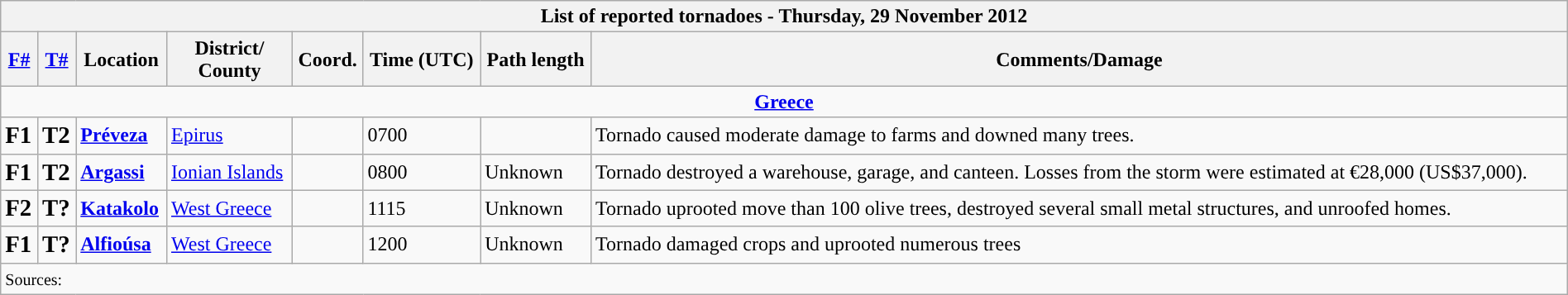<table class="wikitable collapsible" width="100%">
<tr>
<th colspan="8">List of reported tornadoes - Thursday, 29 November 2012</th>
</tr>
<tr>
<th><a href='#'>F#</a></th>
<th><a href='#'>T#</a></th>
<th>Location</th>
<th>District/<br>County</th>
<th>Coord.</th>
<th>Time (UTC)</th>
<th>Path length</th>
<th>Comments/Damage</th>
</tr>
<tr>
<td colspan="8" align=center><strong><a href='#'>Greece</a></strong></td>
</tr>
<tr>
<td><big><strong>F1</strong></big></td>
<td><big><strong>T2</strong></big></td>
<td><strong><a href='#'>Préveza</a></strong></td>
<td><a href='#'>Epirus</a></td>
<td></td>
<td>0700</td>
<td></td>
<td>Tornado caused moderate damage to farms and downed many trees.</td>
</tr>
<tr>
<td><big><strong>F1</strong></big></td>
<td><big><strong>T2</strong></big></td>
<td><strong><a href='#'>Argassi</a></strong></td>
<td><a href='#'>Ionian Islands</a></td>
<td></td>
<td>0800</td>
<td>Unknown</td>
<td>Tornado destroyed a warehouse, garage, and canteen. Losses from the storm were estimated at €28,000 (US$37,000).</td>
</tr>
<tr>
<td><big><strong>F2</strong></big></td>
<td><big><strong>T?</strong></big></td>
<td><strong><a href='#'>Katakolo</a></strong></td>
<td><a href='#'>West Greece</a></td>
<td></td>
<td>1115</td>
<td>Unknown</td>
<td>Tornado uprooted move than 100 olive trees, destroyed several small metal structures, and unroofed homes.</td>
</tr>
<tr>
<td><big><strong>F1</strong></big></td>
<td><big><strong>T?</strong></big></td>
<td><strong><a href='#'>Alfioúsa</a></strong></td>
<td><a href='#'>West Greece</a></td>
<td></td>
<td>1200</td>
<td>Unknown</td>
<td>Tornado damaged crops and uprooted numerous trees</td>
</tr>
<tr>
<td colspan="8"><small>Sources:  </small></td>
</tr>
</table>
